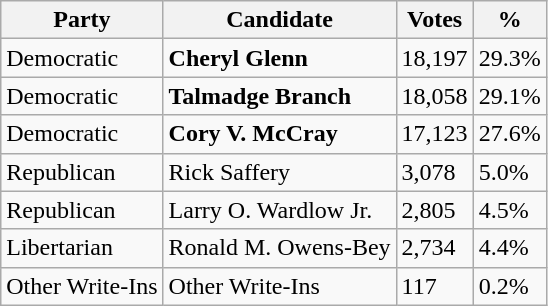<table class="wikitable">
<tr>
<th>Party</th>
<th>Candidate</th>
<th>Votes</th>
<th>%</th>
</tr>
<tr>
<td>Democratic</td>
<td><strong>Cheryl Glenn</strong></td>
<td>18,197</td>
<td>29.3%</td>
</tr>
<tr>
<td>Democratic</td>
<td><strong>Talmadge Branch</strong></td>
<td>18,058</td>
<td>29.1%</td>
</tr>
<tr>
<td>Democratic</td>
<td><strong>Cory V. McCray</strong></td>
<td>17,123</td>
<td>27.6%</td>
</tr>
<tr>
<td>Republican</td>
<td>Rick Saffery</td>
<td>3,078</td>
<td>5.0%</td>
</tr>
<tr>
<td>Republican</td>
<td>Larry O. Wardlow Jr.</td>
<td>2,805</td>
<td>4.5%</td>
</tr>
<tr>
<td>Libertarian</td>
<td>Ronald M. Owens-Bey</td>
<td>2,734</td>
<td>4.4%</td>
</tr>
<tr>
<td>Other Write-Ins</td>
<td>Other Write-Ins</td>
<td>117</td>
<td>0.2%</td>
</tr>
</table>
